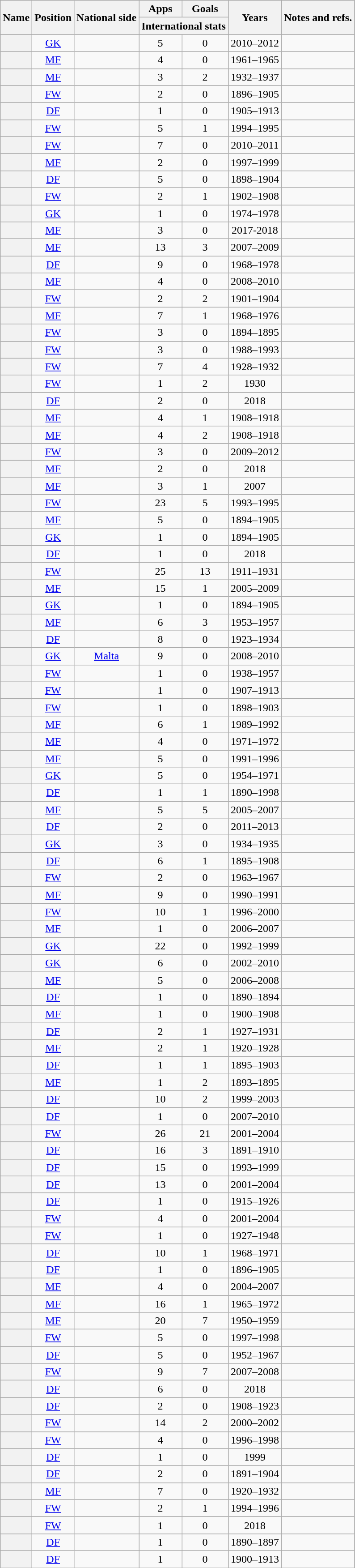<table class="wikitable plainrowheaders sortable" style="text-align:center">
<tr>
<th scope="col" rowspan="2">Name</th>
<th scope="col" rowspan="2">Position</th>
<th scope="col" rowspan="2">National side</th>
<th scope="col">Apps</th>
<th scope="col">Goals</th>
<th scope="col" rowspan="2">Years</th>
<th scope="col" rowspan="2" class="unsortable">Notes and refs.</th>
</tr>
<tr class="unsortable">
<th scope="col" colspan="2">International stats</th>
</tr>
<tr>
<th scope="row" align="left"></th>
<td><a href='#'>GK</a></td>
<td></td>
<td>5</td>
<td>0</td>
<td>2010–2012</td>
<td></td>
</tr>
<tr>
<th scope="row" align="left"></th>
<td><a href='#'>MF</a></td>
<td></td>
<td>4</td>
<td>0</td>
<td>1961–1965</td>
<td></td>
</tr>
<tr>
<th scope="row" align="left"></th>
<td><a href='#'>MF</a></td>
<td></td>
<td>3</td>
<td>2</td>
<td>1932–1937</td>
<td></td>
</tr>
<tr>
<th scope="row" align="left"></th>
<td><a href='#'>FW</a></td>
<td></td>
<td>2</td>
<td>0</td>
<td>1896–1905</td>
<td></td>
</tr>
<tr>
<th scope="row" align="left"></th>
<td><a href='#'>DF</a></td>
<td></td>
<td>1</td>
<td>0</td>
<td>1905–1913</td>
<td></td>
</tr>
<tr>
<th scope="row" align="left"></th>
<td><a href='#'>FW</a></td>
<td></td>
<td>5</td>
<td>1</td>
<td>1994–1995</td>
<td></td>
</tr>
<tr>
<th scope="row" align="left"></th>
<td><a href='#'>FW</a></td>
<td></td>
<td>7</td>
<td>0</td>
<td>2010–2011</td>
<td></td>
</tr>
<tr>
<th scope="row" align="left"></th>
<td><a href='#'>MF</a></td>
<td></td>
<td>2</td>
<td>0</td>
<td>1997–1999</td>
<td></td>
</tr>
<tr>
<th scope="row" align="left"></th>
<td><a href='#'>DF</a></td>
<td></td>
<td>5</td>
<td>0</td>
<td>1898–1904</td>
<td></td>
</tr>
<tr>
<th scope="row" align="left"></th>
<td><a href='#'>FW</a></td>
<td></td>
<td>2</td>
<td>1</td>
<td>1902–1908</td>
<td></td>
</tr>
<tr>
<th scope="row" align="left"></th>
<td><a href='#'>GK</a></td>
<td></td>
<td>1</td>
<td>0</td>
<td>1974–1978</td>
<td></td>
</tr>
<tr>
<th scope="row" align="left"></th>
<td><a href='#'>MF</a></td>
<td></td>
<td>3</td>
<td>0</td>
<td>2017-2018</td>
<td></td>
</tr>
<tr>
<th scope="row" align="left"></th>
<td><a href='#'>MF</a></td>
<td></td>
<td>13</td>
<td>3</td>
<td>2007–2009</td>
<td></td>
</tr>
<tr>
<th scope="row" align="left"></th>
<td><a href='#'>DF</a></td>
<td></td>
<td>9</td>
<td>0</td>
<td>1968–1978</td>
<td></td>
</tr>
<tr>
<th scope="row" align="left"></th>
<td><a href='#'>MF</a></td>
<td></td>
<td>4</td>
<td>0</td>
<td>2008–2010</td>
<td></td>
</tr>
<tr>
<th scope="row" align="left"></th>
<td><a href='#'>FW</a></td>
<td></td>
<td>2</td>
<td>2</td>
<td>1901–1904</td>
<td></td>
</tr>
<tr>
<th scope="row" align="left"></th>
<td><a href='#'>MF</a></td>
<td></td>
<td>7</td>
<td>1</td>
<td>1968–1976</td>
<td></td>
</tr>
<tr>
<th scope="row" align="left"></th>
<td><a href='#'>FW</a></td>
<td></td>
<td>3</td>
<td>0</td>
<td>1894–1895</td>
<td></td>
</tr>
<tr>
<th scope="row" align="left"></th>
<td><a href='#'>FW</a></td>
<td></td>
<td>3</td>
<td>0</td>
<td>1988–1993</td>
<td></td>
</tr>
<tr>
<th scope="row" align="left"></th>
<td><a href='#'>FW</a></td>
<td></td>
<td>7</td>
<td>4</td>
<td>1928–1932</td>
<td></td>
</tr>
<tr>
<th scope="row" align="left"></th>
<td><a href='#'>FW</a></td>
<td></td>
<td>1</td>
<td>2</td>
<td>1930</td>
<td></td>
</tr>
<tr>
<th scope="row" align="left"></th>
<td><a href='#'>DF</a></td>
<td></td>
<td>2</td>
<td>0</td>
<td>2018</td>
<td></td>
</tr>
<tr>
<th scope="row" align="left"></th>
<td><a href='#'>MF</a></td>
<td></td>
<td>4</td>
<td>1</td>
<td>1908–1918</td>
<td></td>
</tr>
<tr>
<th scope="row" align="left"></th>
<td><a href='#'>MF</a></td>
<td></td>
<td>4</td>
<td>2</td>
<td>1908–1918</td>
<td></td>
</tr>
<tr>
<th scope="row" align="left"></th>
<td><a href='#'>FW</a></td>
<td></td>
<td>3</td>
<td>0</td>
<td>2009–2012</td>
<td></td>
</tr>
<tr>
<th scope="row" align="left"></th>
<td><a href='#'>MF</a></td>
<td></td>
<td>2</td>
<td>0</td>
<td>2018</td>
<td></td>
</tr>
<tr>
<th scope="row" align="left"></th>
<td><a href='#'>MF</a></td>
<td></td>
<td>3</td>
<td>1</td>
<td>2007</td>
<td></td>
</tr>
<tr>
<th scope="row" align="left"></th>
<td><a href='#'>FW</a></td>
<td></td>
<td>23</td>
<td>5</td>
<td>1993–1995</td>
<td></td>
</tr>
<tr>
<th scope="row" align="left"></th>
<td><a href='#'>MF</a></td>
<td></td>
<td>5</td>
<td>0</td>
<td>1894–1905</td>
<td></td>
</tr>
<tr>
<th scope="row" align="left"></th>
<td><a href='#'>GK</a></td>
<td></td>
<td>1</td>
<td>0</td>
<td>1894–1905</td>
<td></td>
</tr>
<tr>
<th scope="row" align="left"></th>
<td><a href='#'>DF</a></td>
<td></td>
<td>1</td>
<td>0</td>
<td>2018</td>
<td></td>
</tr>
<tr>
<th scope="row" align="left"></th>
<td><a href='#'>FW</a></td>
<td></td>
<td>25</td>
<td>13</td>
<td>1911–1931</td>
<td></td>
</tr>
<tr>
<th scope="row" align="left"></th>
<td><a href='#'>MF</a></td>
<td></td>
<td>15</td>
<td>1</td>
<td>2005–2009</td>
<td></td>
</tr>
<tr>
<th scope="row" align="left"></th>
<td><a href='#'>GK</a></td>
<td></td>
<td>1</td>
<td>0</td>
<td>1894–1905</td>
<td></td>
</tr>
<tr>
<th scope="row" align="left"></th>
<td><a href='#'>MF</a></td>
<td></td>
<td>6</td>
<td>3</td>
<td>1953–1957</td>
<td></td>
</tr>
<tr>
<th scope="row" align="left"></th>
<td><a href='#'>DF</a></td>
<td></td>
<td>8</td>
<td>0</td>
<td>1923–1934</td>
<td></td>
</tr>
<tr>
<th scope="row" align="left"></th>
<td><a href='#'>GK</a></td>
<td> <a href='#'>Malta</a></td>
<td>9</td>
<td>0</td>
<td>2008–2010</td>
<td></td>
</tr>
<tr>
<th scope="row" align="left"></th>
<td><a href='#'>FW</a></td>
<td></td>
<td>1</td>
<td>0</td>
<td>1938–1957</td>
<td></td>
</tr>
<tr>
<th scope="row" align="left"></th>
<td><a href='#'>FW</a></td>
<td></td>
<td>1</td>
<td>0</td>
<td>1907–1913</td>
<td></td>
</tr>
<tr>
<th scope="row" align="left"></th>
<td><a href='#'>FW</a></td>
<td></td>
<td>1</td>
<td>0</td>
<td>1898–1903</td>
<td></td>
</tr>
<tr>
<th scope="row" align="left"></th>
<td><a href='#'>MF</a></td>
<td></td>
<td>6</td>
<td>1</td>
<td>1989–1992</td>
<td></td>
</tr>
<tr>
<th scope="row" align="left"></th>
<td><a href='#'>MF</a></td>
<td></td>
<td>4</td>
<td>0</td>
<td>1971–1972</td>
<td></td>
</tr>
<tr>
<th scope="row" align="left"></th>
<td><a href='#'>MF</a></td>
<td></td>
<td>5</td>
<td>0</td>
<td>1991–1996</td>
<td></td>
</tr>
<tr>
<th scope="row" align="left"></th>
<td><a href='#'>GK</a></td>
<td></td>
<td>5</td>
<td>0</td>
<td>1954–1971</td>
<td></td>
</tr>
<tr>
<th scope="row" align="left"></th>
<td><a href='#'>DF</a></td>
<td></td>
<td>1</td>
<td>1</td>
<td>1890–1998</td>
<td></td>
</tr>
<tr>
<th scope="row" align="left"></th>
<td><a href='#'>MF</a></td>
<td></td>
<td>5</td>
<td>5</td>
<td>2005–2007</td>
<td></td>
</tr>
<tr>
<th scope="row" align="left"></th>
<td><a href='#'>DF</a></td>
<td></td>
<td>2</td>
<td>0</td>
<td>2011–2013</td>
<td></td>
</tr>
<tr>
<th scope="row" align="left"></th>
<td><a href='#'>GK</a></td>
<td></td>
<td>3</td>
<td>0</td>
<td>1934–1935</td>
<td></td>
</tr>
<tr>
<th scope="row" align="left"></th>
<td><a href='#'>DF</a></td>
<td></td>
<td>6</td>
<td>1</td>
<td>1895–1908</td>
<td></td>
</tr>
<tr>
<th scope="row" align="left"></th>
<td><a href='#'>FW</a></td>
<td></td>
<td>2</td>
<td>0</td>
<td>1963–1967</td>
<td></td>
</tr>
<tr>
<th scope="row" align="left"></th>
<td><a href='#'>MF</a></td>
<td></td>
<td>9</td>
<td>0</td>
<td>1990–1991</td>
<td></td>
</tr>
<tr>
<th scope="row" align="left"></th>
<td><a href='#'>FW</a></td>
<td></td>
<td>10</td>
<td>1</td>
<td>1996–2000</td>
<td></td>
</tr>
<tr>
<th scope="row" align="left"></th>
<td><a href='#'>MF</a></td>
<td></td>
<td>1</td>
<td>0</td>
<td>2006–2007</td>
<td></td>
</tr>
<tr>
<th scope="row" align="left"></th>
<td><a href='#'>GK</a></td>
<td></td>
<td>22</td>
<td>0</td>
<td>1992–1999</td>
<td></td>
</tr>
<tr>
<th scope="row" align="left"></th>
<td><a href='#'>GK</a></td>
<td></td>
<td>6</td>
<td>0</td>
<td>2002–2010</td>
<td></td>
</tr>
<tr>
<th scope="row" align="left"></th>
<td><a href='#'>MF</a></td>
<td></td>
<td>5</td>
<td>0</td>
<td>2006–2008</td>
<td></td>
</tr>
<tr>
<th scope="row" align="left"></th>
<td><a href='#'>DF</a></td>
<td></td>
<td>1</td>
<td>0</td>
<td>1890–1894</td>
<td></td>
</tr>
<tr>
<th scope="row" align="left"></th>
<td><a href='#'>MF</a></td>
<td></td>
<td>1</td>
<td>0</td>
<td>1900–1908</td>
<td></td>
</tr>
<tr>
<th scope="row" align="left"></th>
<td><a href='#'>DF</a></td>
<td></td>
<td>2</td>
<td>1</td>
<td>1927–1931</td>
<td></td>
</tr>
<tr>
<th scope="row" align="left"></th>
<td><a href='#'>MF</a></td>
<td></td>
<td>2</td>
<td>1</td>
<td>1920–1928</td>
<td></td>
</tr>
<tr>
<th scope="row" align="left"></th>
<td><a href='#'>DF</a></td>
<td></td>
<td>1</td>
<td>1</td>
<td>1895–1903</td>
<td></td>
</tr>
<tr>
<th scope="row" align="left"></th>
<td><a href='#'>MF</a></td>
<td></td>
<td>1</td>
<td>2</td>
<td>1893–1895</td>
<td></td>
</tr>
<tr>
<th scope="row" align="left"></th>
<td><a href='#'>DF</a></td>
<td></td>
<td>10</td>
<td>2</td>
<td>1999–2003</td>
<td></td>
</tr>
<tr>
<th scope="row" align="left"></th>
<td><a href='#'>DF</a></td>
<td></td>
<td>1</td>
<td>0</td>
<td>2007–2010</td>
<td></td>
</tr>
<tr>
<th scope="row" align="left"></th>
<td><a href='#'>FW</a></td>
<td></td>
<td>26</td>
<td>21</td>
<td>2001–2004</td>
<td></td>
</tr>
<tr>
<th scope="row" align="left"></th>
<td><a href='#'>DF</a></td>
<td></td>
<td>16</td>
<td>3</td>
<td>1891–1910</td>
<td></td>
</tr>
<tr>
<th scope="row" align="left"></th>
<td><a href='#'>DF</a></td>
<td></td>
<td>15</td>
<td>0</td>
<td>1993–1999</td>
<td></td>
</tr>
<tr>
<th scope="row" align="left"></th>
<td><a href='#'>DF</a></td>
<td></td>
<td>13</td>
<td>0</td>
<td>2001–2004</td>
<td></td>
</tr>
<tr>
<th scope="row" align="left"></th>
<td><a href='#'>DF</a></td>
<td></td>
<td>1</td>
<td>0</td>
<td>1915–1926</td>
<td></td>
</tr>
<tr>
<th scope="row" align="left"></th>
<td><a href='#'>FW</a></td>
<td></td>
<td>4</td>
<td>0</td>
<td>2001–2004</td>
<td></td>
</tr>
<tr>
<th scope="row" align="left"></th>
<td><a href='#'>FW</a></td>
<td></td>
<td>1</td>
<td>0</td>
<td>1927–1948</td>
<td></td>
</tr>
<tr>
<th scope="row" align="left"></th>
<td><a href='#'>DF</a></td>
<td></td>
<td>10</td>
<td>1</td>
<td>1968–1971</td>
<td></td>
</tr>
<tr>
<th scope="row" align="left"></th>
<td><a href='#'>DF</a></td>
<td></td>
<td>1</td>
<td>0</td>
<td>1896–1905</td>
<td></td>
</tr>
<tr>
<th scope="row" align="left"></th>
<td><a href='#'>MF</a></td>
<td></td>
<td>4</td>
<td>0</td>
<td>2004–2007</td>
<td></td>
</tr>
<tr>
<th scope="row" align="left"></th>
<td><a href='#'>MF</a></td>
<td></td>
<td>16</td>
<td>1</td>
<td>1965–1972</td>
<td></td>
</tr>
<tr>
<th scope="row" align="left"></th>
<td><a href='#'>MF</a></td>
<td></td>
<td>20</td>
<td>7</td>
<td>1950–1959</td>
<td></td>
</tr>
<tr>
<th scope="row" align="left"></th>
<td><a href='#'>FW</a></td>
<td></td>
<td>5</td>
<td>0</td>
<td>1997–1998</td>
<td></td>
</tr>
<tr>
<th scope="row" align="left"></th>
<td><a href='#'>DF</a></td>
<td></td>
<td>5</td>
<td>0</td>
<td>1952–1967</td>
<td></td>
</tr>
<tr>
<th scope="row" align="left"></th>
<td><a href='#'>FW</a></td>
<td></td>
<td>9</td>
<td>7</td>
<td>2007–2008</td>
<td></td>
</tr>
<tr>
<th scope="row" align="left"></th>
<td><a href='#'>DF</a></td>
<td></td>
<td>6</td>
<td>0</td>
<td>2018</td>
<td></td>
</tr>
<tr>
<th scope="row" align="left"></th>
<td><a href='#'>DF</a></td>
<td></td>
<td>2</td>
<td>0</td>
<td>1908–1923</td>
<td></td>
</tr>
<tr>
<th scope="row" align="left"></th>
<td><a href='#'>FW</a></td>
<td></td>
<td>14</td>
<td>2</td>
<td>2000–2002</td>
<td></td>
</tr>
<tr>
<th scope="row" align="left"></th>
<td><a href='#'>FW</a></td>
<td></td>
<td>4</td>
<td>0</td>
<td>1996–1998</td>
<td></td>
</tr>
<tr>
<th scope="row" align="left"></th>
<td><a href='#'>DF</a></td>
<td></td>
<td>1</td>
<td>0</td>
<td>1999</td>
<td></td>
</tr>
<tr>
<th scope="row" align="left"></th>
<td><a href='#'>DF</a></td>
<td></td>
<td>2</td>
<td>0</td>
<td>1891–1904</td>
<td></td>
</tr>
<tr>
<th scope="row" align="left"></th>
<td><a href='#'>MF</a></td>
<td></td>
<td>7</td>
<td>0</td>
<td>1920–1932</td>
<td></td>
</tr>
<tr>
<th scope="row" align="left"></th>
<td><a href='#'>FW</a></td>
<td></td>
<td>2</td>
<td>1</td>
<td>1994–1996</td>
<td></td>
</tr>
<tr>
<th scope="row" align="left"></th>
<td><a href='#'>FW</a></td>
<td></td>
<td>1</td>
<td>0</td>
<td>2018</td>
<td></td>
</tr>
<tr>
<th scope="row" align="left"></th>
<td><a href='#'>DF</a></td>
<td></td>
<td>1</td>
<td>0</td>
<td>1890–1897</td>
<td></td>
</tr>
<tr>
<th scope="row" align="left"></th>
<td><a href='#'>DF</a></td>
<td></td>
<td>1</td>
<td>0</td>
<td>1900–1913</td>
<td></td>
</tr>
<tr>
</tr>
</table>
